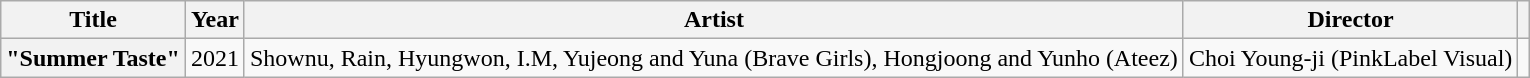<table class="wikitable plainrowheaders" style="text-align:center;">
<tr>
<th scope="col">Title</th>
<th scope="col">Year</th>
<th scope="col">Artist</th>
<th scope="col">Director</th>
<th scope="col" class="unsortable"></th>
</tr>
<tr>
<th scope="row">"Summer Taste"</th>
<td>2021</td>
<td>Shownu, Rain, Hyungwon, I.M, Yujeong and Yuna (Brave Girls), Hongjoong and Yunho (Ateez)</td>
<td>Choi Young-ji (PinkLabel Visual)</td>
<td></td>
</tr>
</table>
